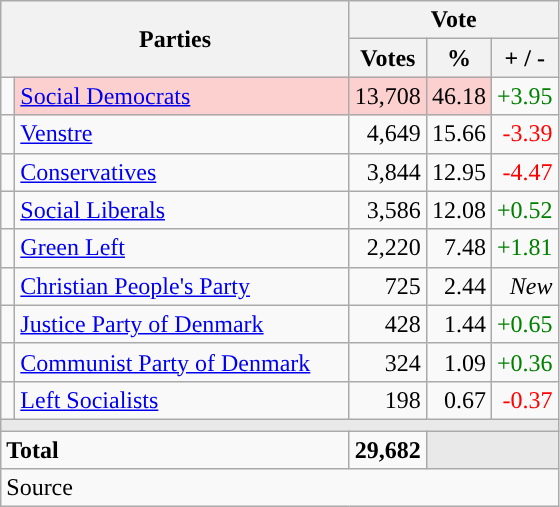<table class="wikitable" style="text-align:right;">
<tr>
<th style="text-align:centre;" rowspan="2" colspan="2" width="225">Parties</th>
<th colspan="3">Vote</th>
</tr>
<tr>
<th width="15">Votes</th>
<th width="15">%</th>
<th width="15">+ / -</th>
</tr>
<tr>
<td width="2" style="color:inherit;background:"></td>
<td bgcolor=#fbd0ce  align="left"><a href='#'>Social Democrats</a></td>
<td bgcolor=#fbd0ce>13,708</td>
<td bgcolor=#fbd0ce>46.18</td>
<td style=color:green;>+3.95</td>
</tr>
<tr>
<td width="2" style="color:inherit;background:"></td>
<td align="left"><a href='#'>Venstre</a></td>
<td>4,649</td>
<td>15.66</td>
<td style=color:red;>-3.39</td>
</tr>
<tr>
<td width="2" style="color:inherit;background:"></td>
<td align="left"><a href='#'>Conservatives</a></td>
<td>3,844</td>
<td>12.95</td>
<td style=color:red;>-4.47</td>
</tr>
<tr>
<td width="2" style="color:inherit;background:"></td>
<td align="left"><a href='#'>Social Liberals</a></td>
<td>3,586</td>
<td>12.08</td>
<td style=color:green;>+0.52</td>
</tr>
<tr>
<td width="2" style="color:inherit;background:"></td>
<td align="left"><a href='#'>Green Left</a></td>
<td>2,220</td>
<td>7.48</td>
<td style=color:green;>+1.81</td>
</tr>
<tr>
<td width="2" style="color:inherit;background:"></td>
<td align="left"><a href='#'>Christian People's Party</a></td>
<td>725</td>
<td>2.44</td>
<td><em>New</em></td>
</tr>
<tr>
<td width="2" style="color:inherit;background:"></td>
<td align="left"><a href='#'>Justice Party of Denmark</a></td>
<td>428</td>
<td>1.44</td>
<td style=color:green;>+0.65</td>
</tr>
<tr>
<td width="2" style="color:inherit;background:"></td>
<td align="left"><a href='#'>Communist Party of Denmark</a></td>
<td>324</td>
<td>1.09</td>
<td style=color:green;>+0.36</td>
</tr>
<tr>
<td width="2" style="color:inherit;background:"></td>
<td align="left"><a href='#'>Left Socialists</a></td>
<td>198</td>
<td>0.67</td>
<td style=color:red;>-0.37</td>
</tr>
<tr>
<td colspan="7" bgcolor="#E9E9E9"></td>
</tr>
<tr>
<td align="left" colspan="2"><strong>Total</strong></td>
<td><strong>29,682</strong></td>
<td bgcolor="#E9E9E9" colspan="2"></td>
</tr>
<tr>
<td align="left" colspan="6">Source</td>
</tr>
</table>
